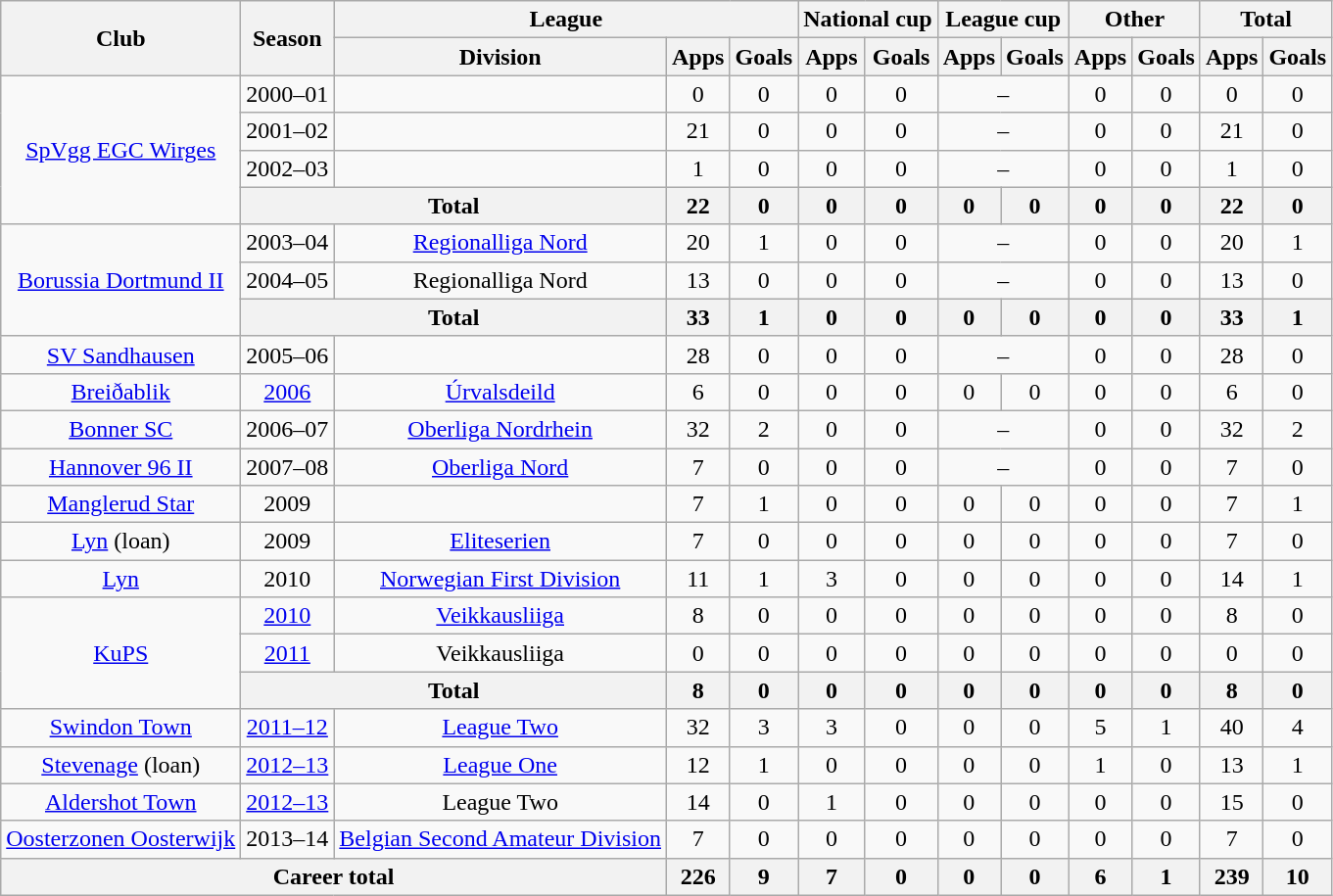<table class="wikitable" style="text-align:center">
<tr>
<th rowspan="2">Club</th>
<th rowspan="2">Season</th>
<th colspan="3">League</th>
<th colspan="2">National cup</th>
<th colspan="2">League cup</th>
<th colspan="2">Other</th>
<th colspan="2">Total</th>
</tr>
<tr>
<th>Division</th>
<th>Apps</th>
<th>Goals</th>
<th>Apps</th>
<th>Goals</th>
<th>Apps</th>
<th>Goals</th>
<th>Apps</th>
<th>Goals</th>
<th>Apps</th>
<th>Goals</th>
</tr>
<tr>
<td rowspan="4"><a href='#'>SpVgg EGC Wirges</a></td>
<td>2000–01</td>
<td></td>
<td>0</td>
<td>0</td>
<td>0</td>
<td>0</td>
<td colspan="2">–</td>
<td>0</td>
<td>0</td>
<td>0</td>
<td>0</td>
</tr>
<tr>
<td>2001–02</td>
<td></td>
<td>21</td>
<td>0</td>
<td>0</td>
<td>0</td>
<td colspan="2">–</td>
<td>0</td>
<td>0</td>
<td>21</td>
<td>0</td>
</tr>
<tr>
<td>2002–03</td>
<td></td>
<td>1</td>
<td>0</td>
<td>0</td>
<td>0</td>
<td colspan="2">–</td>
<td>0</td>
<td>0</td>
<td>1</td>
<td>0</td>
</tr>
<tr>
<th colspan="2">Total</th>
<th>22</th>
<th>0</th>
<th>0</th>
<th>0</th>
<th>0</th>
<th>0</th>
<th>0</th>
<th>0</th>
<th>22</th>
<th>0</th>
</tr>
<tr>
<td rowspan="3"><a href='#'>Borussia Dortmund II</a></td>
<td>2003–04</td>
<td><a href='#'>Regionalliga Nord</a></td>
<td>20</td>
<td>1</td>
<td>0</td>
<td>0</td>
<td colspan="2">–</td>
<td>0</td>
<td>0</td>
<td>20</td>
<td>1</td>
</tr>
<tr>
<td>2004–05</td>
<td>Regionalliga Nord</td>
<td>13</td>
<td>0</td>
<td>0</td>
<td>0</td>
<td colspan="2">–</td>
<td>0</td>
<td>0</td>
<td>13</td>
<td>0</td>
</tr>
<tr>
<th colspan="2">Total</th>
<th>33</th>
<th>1</th>
<th>0</th>
<th>0</th>
<th>0</th>
<th>0</th>
<th>0</th>
<th>0</th>
<th>33</th>
<th>1</th>
</tr>
<tr>
<td><a href='#'>SV Sandhausen</a></td>
<td>2005–06</td>
<td></td>
<td>28</td>
<td>0</td>
<td>0</td>
<td>0</td>
<td colspan="2">–</td>
<td>0</td>
<td>0</td>
<td>28</td>
<td>0</td>
</tr>
<tr>
<td><a href='#'>Breiðablik</a></td>
<td><a href='#'>2006</a></td>
<td><a href='#'>Úrvalsdeild</a></td>
<td>6</td>
<td>0</td>
<td>0</td>
<td>0</td>
<td>0</td>
<td>0</td>
<td>0</td>
<td>0</td>
<td>6</td>
<td>0</td>
</tr>
<tr>
<td><a href='#'>Bonner SC</a></td>
<td>2006–07</td>
<td><a href='#'>Oberliga Nordrhein</a></td>
<td>32</td>
<td>2</td>
<td>0</td>
<td>0</td>
<td colspan="2">–</td>
<td>0</td>
<td>0</td>
<td>32</td>
<td>2</td>
</tr>
<tr>
<td><a href='#'>Hannover 96 II</a></td>
<td>2007–08</td>
<td><a href='#'>Oberliga Nord</a></td>
<td>7</td>
<td>0</td>
<td>0</td>
<td>0</td>
<td colspan="2">–</td>
<td>0</td>
<td>0</td>
<td>7</td>
<td>0</td>
</tr>
<tr>
<td><a href='#'>Manglerud Star</a></td>
<td>2009</td>
<td></td>
<td>7</td>
<td>1</td>
<td>0</td>
<td>0</td>
<td>0</td>
<td>0</td>
<td>0</td>
<td>0</td>
<td>7</td>
<td>1</td>
</tr>
<tr>
<td><a href='#'>Lyn</a> (loan)</td>
<td>2009</td>
<td><a href='#'>Eliteserien</a></td>
<td>7</td>
<td>0</td>
<td>0</td>
<td>0</td>
<td>0</td>
<td>0</td>
<td>0</td>
<td>0</td>
<td>7</td>
<td>0</td>
</tr>
<tr>
<td><a href='#'>Lyn</a></td>
<td>2010</td>
<td><a href='#'>Norwegian First Division</a></td>
<td>11</td>
<td>1</td>
<td>3</td>
<td>0</td>
<td>0</td>
<td>0</td>
<td>0</td>
<td>0</td>
<td>14</td>
<td>1</td>
</tr>
<tr>
<td rowspan="3"><a href='#'>KuPS</a></td>
<td><a href='#'>2010</a></td>
<td><a href='#'>Veikkausliiga</a></td>
<td>8</td>
<td>0</td>
<td>0</td>
<td>0</td>
<td>0</td>
<td>0</td>
<td>0</td>
<td>0</td>
<td>8</td>
<td>0</td>
</tr>
<tr>
<td><a href='#'>2011</a></td>
<td>Veikkausliiga</td>
<td>0</td>
<td>0</td>
<td>0</td>
<td>0</td>
<td>0</td>
<td>0</td>
<td>0</td>
<td>0</td>
<td>0</td>
<td>0</td>
</tr>
<tr>
<th colspan="2">Total</th>
<th>8</th>
<th>0</th>
<th>0</th>
<th>0</th>
<th>0</th>
<th>0</th>
<th>0</th>
<th>0</th>
<th>8</th>
<th>0</th>
</tr>
<tr>
<td><a href='#'>Swindon Town</a></td>
<td><a href='#'>2011–12</a></td>
<td><a href='#'>League Two</a></td>
<td>32</td>
<td>3</td>
<td>3</td>
<td>0</td>
<td>0</td>
<td>0</td>
<td>5</td>
<td>1</td>
<td>40</td>
<td>4</td>
</tr>
<tr>
<td><a href='#'>Stevenage</a> (loan)</td>
<td><a href='#'>2012–13</a></td>
<td><a href='#'>League One</a></td>
<td>12</td>
<td>1</td>
<td>0</td>
<td>0</td>
<td>0</td>
<td>0</td>
<td>1</td>
<td>0</td>
<td>13</td>
<td>1</td>
</tr>
<tr>
<td><a href='#'>Aldershot Town</a></td>
<td><a href='#'>2012–13</a></td>
<td>League Two</td>
<td>14</td>
<td>0</td>
<td>1</td>
<td>0</td>
<td>0</td>
<td>0</td>
<td>0</td>
<td>0</td>
<td>15</td>
<td>0</td>
</tr>
<tr>
<td><a href='#'>Oosterzonen Oosterwijk</a></td>
<td>2013–14</td>
<td><a href='#'>Belgian Second Amateur Division</a></td>
<td>7</td>
<td>0</td>
<td>0</td>
<td>0</td>
<td>0</td>
<td>0</td>
<td>0</td>
<td>0</td>
<td>7</td>
<td>0</td>
</tr>
<tr>
<th colspan="3">Career total</th>
<th>226</th>
<th>9</th>
<th>7</th>
<th>0</th>
<th>0</th>
<th>0</th>
<th>6</th>
<th>1</th>
<th>239</th>
<th>10</th>
</tr>
</table>
